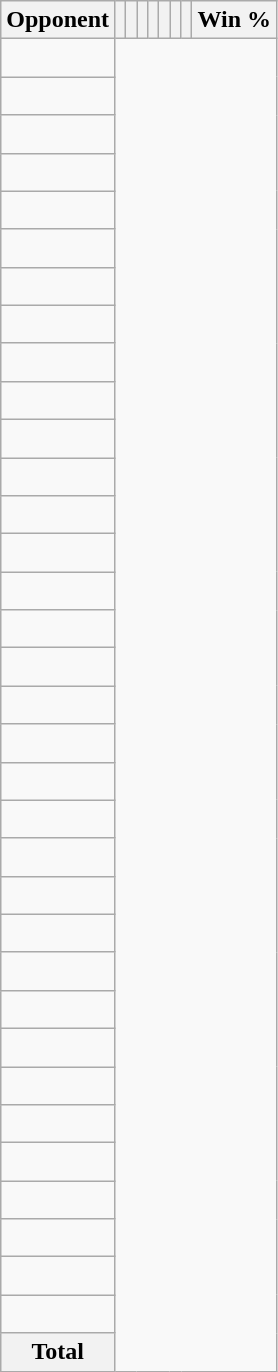<table class="wikitable sortable collapsible collapsed" style="text-align: center;">
<tr>
<th>Opponent</th>
<th></th>
<th></th>
<th></th>
<th></th>
<th></th>
<th></th>
<th></th>
<th>Win %</th>
</tr>
<tr>
<td align="left"><br></td>
</tr>
<tr>
<td align="left"><br></td>
</tr>
<tr>
<td align="left"><br></td>
</tr>
<tr>
<td align="left"><br></td>
</tr>
<tr>
<td align="left"><br></td>
</tr>
<tr>
<td align="left"><br></td>
</tr>
<tr>
<td align="left"><br></td>
</tr>
<tr>
<td align="left"><br></td>
</tr>
<tr>
<td align="left"><br></td>
</tr>
<tr>
<td align="left"><br></td>
</tr>
<tr>
<td align="left"><br></td>
</tr>
<tr>
<td align="left"><br></td>
</tr>
<tr>
<td align="left"><br></td>
</tr>
<tr>
<td align="left"><br></td>
</tr>
<tr>
<td align="left"><br></td>
</tr>
<tr>
<td align="left"><br></td>
</tr>
<tr>
<td align="left"><br></td>
</tr>
<tr>
<td align="left"><br></td>
</tr>
<tr>
<td align="left"><br></td>
</tr>
<tr>
<td align="left"><br></td>
</tr>
<tr>
<td align="left"><br></td>
</tr>
<tr>
<td align="left"><br></td>
</tr>
<tr>
<td align="left"><br></td>
</tr>
<tr>
<td align="left"><br></td>
</tr>
<tr>
<td align="left"><br></td>
</tr>
<tr>
<td align="left"><br></td>
</tr>
<tr>
<td align="left"><br></td>
</tr>
<tr>
<td align="left"><br></td>
</tr>
<tr>
<td align="left"><br></td>
</tr>
<tr>
<td align="left"><br></td>
</tr>
<tr>
<td align="left"><br></td>
</tr>
<tr>
<td align="left"><br></td>
</tr>
<tr>
<td align="left"><br></td>
</tr>
<tr>
<td align="left"><br></td>
</tr>
<tr class="sortbottom">
<th>Total<br></th>
</tr>
</table>
